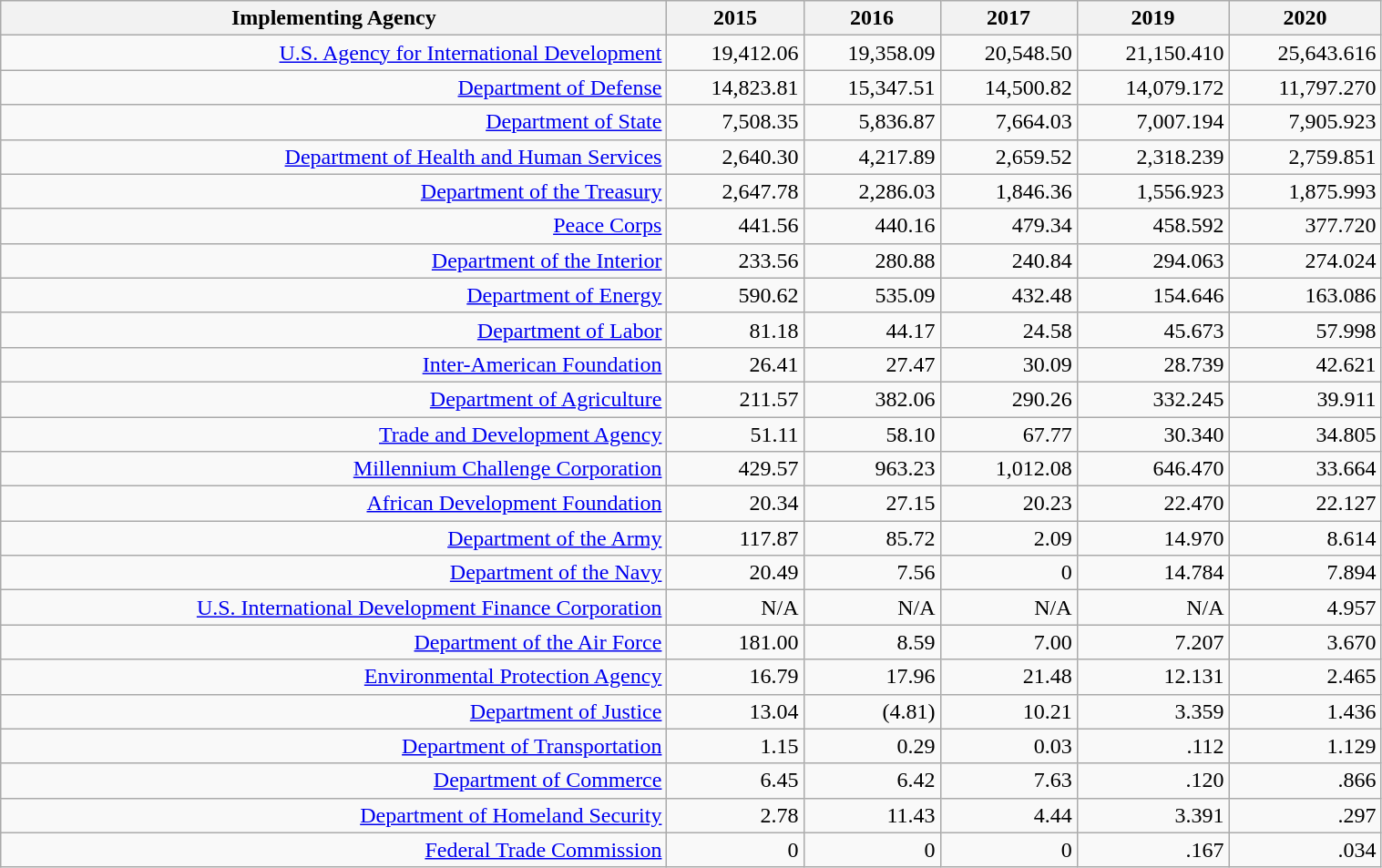<table class="wikitable sortable" style="text-align:right; width:80%;">
<tr>
<th>Implementing Agency</th>
<th>2015</th>
<th>2016</th>
<th>2017</th>
<th>2019</th>
<th>2020</th>
</tr>
<tr>
<td><a href='#'>U.S. Agency for International Development</a></td>
<td>19,412.06</td>
<td>19,358.09</td>
<td>20,548.50</td>
<td>21,150.410</td>
<td>25,643.616</td>
</tr>
<tr>
<td><a href='#'>Department of Defense</a></td>
<td>14,823.81</td>
<td>15,347.51</td>
<td>14,500.82</td>
<td>14,079.172</td>
<td>11,797.270</td>
</tr>
<tr>
<td><a href='#'>Department of State</a></td>
<td>7,508.35</td>
<td>5,836.87</td>
<td>7,664.03</td>
<td>7,007.194</td>
<td>7,905.923</td>
</tr>
<tr>
<td><a href='#'>Department of Health and Human Services</a></td>
<td>2,640.30</td>
<td>4,217.89</td>
<td>2,659.52</td>
<td>2,318.239</td>
<td>2,759.851</td>
</tr>
<tr>
<td><a href='#'>Department of the Treasury</a></td>
<td>2,647.78</td>
<td>2,286.03</td>
<td>1,846.36</td>
<td>1,556.923</td>
<td>1,875.993</td>
</tr>
<tr>
<td><a href='#'>Peace Corps</a></td>
<td>441.56</td>
<td>440.16</td>
<td>479.34</td>
<td>458.592</td>
<td>377.720</td>
</tr>
<tr>
<td><a href='#'>Department of the Interior</a></td>
<td>233.56</td>
<td>280.88</td>
<td>240.84</td>
<td>294.063</td>
<td>274.024</td>
</tr>
<tr>
<td><a href='#'>Department of Energy</a></td>
<td>590.62</td>
<td>535.09</td>
<td>432.48</td>
<td>154.646</td>
<td>163.086</td>
</tr>
<tr>
<td><a href='#'>Department of Labor</a></td>
<td>81.18</td>
<td>44.17</td>
<td>24.58</td>
<td>45.673</td>
<td>57.998</td>
</tr>
<tr>
<td><a href='#'>Inter-American Foundation</a></td>
<td>26.41</td>
<td>27.47</td>
<td>30.09</td>
<td>28.739</td>
<td>42.621</td>
</tr>
<tr>
<td><a href='#'>Department of Agriculture</a></td>
<td>211.57</td>
<td>382.06</td>
<td>290.26</td>
<td>332.245</td>
<td>39.911</td>
</tr>
<tr>
<td><a href='#'>Trade and Development Agency</a></td>
<td>51.11</td>
<td>58.10</td>
<td>67.77</td>
<td>30.340</td>
<td>34.805</td>
</tr>
<tr>
<td><a href='#'>Millennium Challenge Corporation</a></td>
<td>429.57</td>
<td>963.23</td>
<td>1,012.08</td>
<td>646.470</td>
<td>33.664</td>
</tr>
<tr>
<td><a href='#'>African Development Foundation</a></td>
<td>20.34</td>
<td>27.15</td>
<td>20.23</td>
<td>22.470</td>
<td>22.127</td>
</tr>
<tr>
<td><a href='#'>Department of the Army</a></td>
<td>117.87</td>
<td>85.72</td>
<td>2.09</td>
<td>14.970</td>
<td>8.614</td>
</tr>
<tr>
<td><a href='#'>Department of the Navy</a></td>
<td>20.49</td>
<td>7.56</td>
<td>0</td>
<td>14.784</td>
<td>7.894</td>
</tr>
<tr>
<td><a href='#'>U.S. International Development Finance Corporation</a></td>
<td>N/A</td>
<td>N/A</td>
<td>N/A</td>
<td>N/A</td>
<td>4.957</td>
</tr>
<tr>
<td><a href='#'>Department of the Air Force</a></td>
<td>181.00</td>
<td>8.59</td>
<td>7.00</td>
<td>7.207</td>
<td>3.670</td>
</tr>
<tr>
<td><a href='#'>Environmental Protection Agency</a></td>
<td>16.79</td>
<td>17.96</td>
<td>21.48</td>
<td>12.131</td>
<td>2.465</td>
</tr>
<tr>
<td><a href='#'>Department of Justice</a></td>
<td>13.04</td>
<td>(4.81)</td>
<td>10.21</td>
<td>3.359</td>
<td>1.436</td>
</tr>
<tr>
<td><a href='#'>Department of Transportation</a></td>
<td>1.15</td>
<td>0.29</td>
<td>0.03</td>
<td>.112</td>
<td>1.129</td>
</tr>
<tr>
<td><a href='#'>Department of Commerce</a></td>
<td>6.45</td>
<td>6.42</td>
<td>7.63</td>
<td>.120</td>
<td>.866</td>
</tr>
<tr>
<td><a href='#'>Department of Homeland Security</a></td>
<td>2.78</td>
<td>11.43</td>
<td>4.44</td>
<td>3.391</td>
<td>.297</td>
</tr>
<tr>
<td><a href='#'>Federal Trade Commission</a></td>
<td>0</td>
<td>0</td>
<td>0</td>
<td>.167</td>
<td>.034</td>
</tr>
</table>
